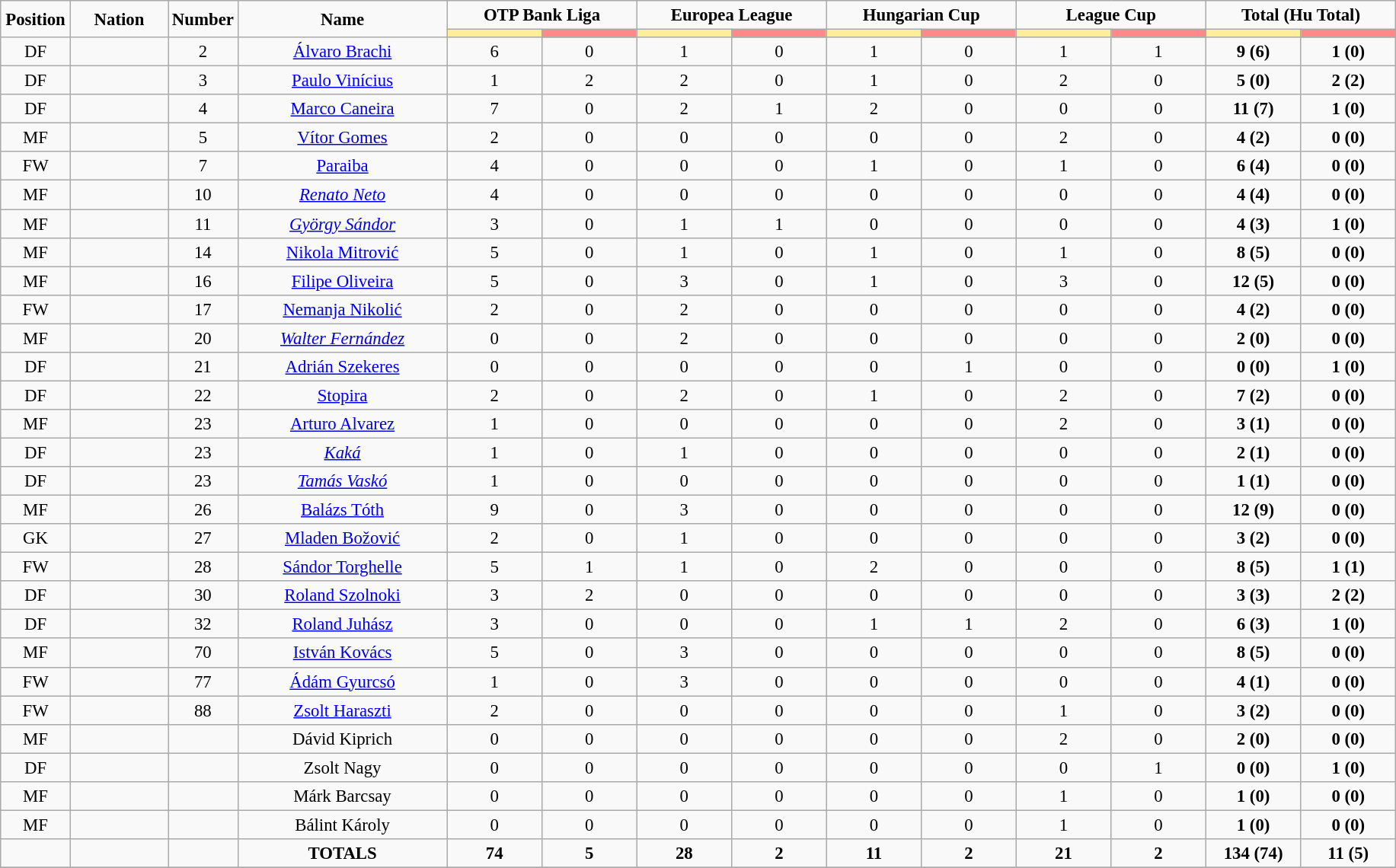<table class="wikitable" style="font-size: 95%; text-align: center;">
<tr>
<td rowspan="2" width="5%" align="center"><strong>Position</strong></td>
<td rowspan="2" width="7%" align="center"><strong>Nation</strong></td>
<td rowspan="2" width="5%" align="center"><strong>Number</strong></td>
<td rowspan="2" width="15%" align="center"><strong>Name</strong></td>
<td colspan="2" align="center"><strong>OTP Bank Liga</strong></td>
<td colspan="2" align="center"><strong>Europea League</strong></td>
<td colspan="2" align="center"><strong>Hungarian Cup</strong></td>
<td colspan="2" align="center"><strong>League Cup</strong></td>
<td colspan="2" align="center"><strong>Total (Hu Total)</strong></td>
</tr>
<tr>
<th width=60 style="background: #FFEE99"></th>
<th width=60 style="background: #FF8888"></th>
<th width=60 style="background: #FFEE99"></th>
<th width=60 style="background: #FF8888"></th>
<th width=60 style="background: #FFEE99"></th>
<th width=60 style="background: #FF8888"></th>
<th width=60 style="background: #FFEE99"></th>
<th width=60 style="background: #FF8888"></th>
<th width=60 style="background: #FFEE99"></th>
<th width=60 style="background: #FF8888"></th>
</tr>
<tr>
<td>DF</td>
<td></td>
<td>2</td>
<td><a href='#'>Álvaro Brachi</a></td>
<td>6</td>
<td>0</td>
<td>1</td>
<td>0</td>
<td>1</td>
<td>0</td>
<td>1</td>
<td>1</td>
<td><strong>9 (6)</strong></td>
<td><strong>1 (0)</strong></td>
</tr>
<tr>
<td>DF</td>
<td></td>
<td>3</td>
<td><a href='#'>Paulo Vinícius</a></td>
<td>1</td>
<td>2</td>
<td>2</td>
<td>0</td>
<td>1</td>
<td>0</td>
<td>2</td>
<td>0</td>
<td><strong>5 (0)</strong></td>
<td><strong>2 (2)</strong></td>
</tr>
<tr>
<td>DF</td>
<td></td>
<td>4</td>
<td><a href='#'>Marco Caneira</a></td>
<td>7</td>
<td>0</td>
<td>2</td>
<td>1</td>
<td>2</td>
<td>0</td>
<td>0</td>
<td>0</td>
<td><strong>11 (7)</strong></td>
<td><strong>1 (0)</strong></td>
</tr>
<tr>
<td>MF</td>
<td></td>
<td>5</td>
<td><a href='#'>Vítor Gomes</a></td>
<td>2</td>
<td>0</td>
<td>0</td>
<td>0</td>
<td>0</td>
<td>0</td>
<td>2</td>
<td>0</td>
<td><strong>4 (2)</strong></td>
<td><strong>0 (0)</strong></td>
</tr>
<tr>
<td>FW</td>
<td></td>
<td>7</td>
<td><a href='#'>Paraiba</a></td>
<td>4</td>
<td>0</td>
<td>0</td>
<td>0</td>
<td>1</td>
<td>0</td>
<td>1</td>
<td>0</td>
<td><strong>6 (4)</strong></td>
<td><strong>0 (0)</strong></td>
</tr>
<tr>
<td>MF</td>
<td></td>
<td>10</td>
<td><em><a href='#'>Renato Neto</a></em></td>
<td>4</td>
<td>0</td>
<td>0</td>
<td>0</td>
<td>0</td>
<td>0</td>
<td>0</td>
<td>0</td>
<td><strong>4 (4)</strong></td>
<td><strong>0 (0)</strong></td>
</tr>
<tr>
<td>MF</td>
<td></td>
<td>11</td>
<td><em><a href='#'>György Sándor</a></em></td>
<td>3</td>
<td>0</td>
<td>1</td>
<td>1</td>
<td>0</td>
<td>0</td>
<td>0</td>
<td>0</td>
<td><strong>4 (3)</strong></td>
<td><strong>1 (0)</strong></td>
</tr>
<tr>
<td>MF</td>
<td></td>
<td>14</td>
<td><a href='#'>Nikola Mitrović</a></td>
<td>5</td>
<td>0</td>
<td>1</td>
<td>0</td>
<td>1</td>
<td>0</td>
<td>1</td>
<td>0</td>
<td><strong>8 (5)</strong></td>
<td><strong>0 (0)</strong></td>
</tr>
<tr>
<td>MF</td>
<td></td>
<td>16</td>
<td><a href='#'>Filipe Oliveira</a></td>
<td>5</td>
<td>0</td>
<td>3</td>
<td>0</td>
<td>1</td>
<td>0</td>
<td>3</td>
<td>0</td>
<td><strong>12 (5)</strong></td>
<td><strong>0 (0)</strong></td>
</tr>
<tr>
<td>FW</td>
<td></td>
<td>17</td>
<td><a href='#'>Nemanja Nikolić</a></td>
<td>2</td>
<td>0</td>
<td>2</td>
<td>0</td>
<td>0</td>
<td>0</td>
<td>0</td>
<td>0</td>
<td><strong>4 (2)</strong></td>
<td><strong>0 (0)</strong></td>
</tr>
<tr>
<td>MF</td>
<td></td>
<td>20</td>
<td><em><a href='#'>Walter Fernández</a></em></td>
<td>0</td>
<td>0</td>
<td>2</td>
<td>0</td>
<td>0</td>
<td>0</td>
<td>0</td>
<td>0</td>
<td><strong>2 (0)</strong></td>
<td><strong>0 (0)</strong></td>
</tr>
<tr>
<td>DF</td>
<td></td>
<td>21</td>
<td><a href='#'>Adrián Szekeres</a></td>
<td>0</td>
<td>0</td>
<td>0</td>
<td>0</td>
<td>0</td>
<td>1</td>
<td>0</td>
<td>0</td>
<td><strong>0 (0)</strong></td>
<td><strong>1 (0)</strong></td>
</tr>
<tr>
<td>DF</td>
<td></td>
<td>22</td>
<td><a href='#'>Stopira</a></td>
<td>2</td>
<td>0</td>
<td>2</td>
<td>0</td>
<td>1</td>
<td>0</td>
<td>2</td>
<td>0</td>
<td><strong>7 (2)</strong></td>
<td><strong>0 (0)</strong></td>
</tr>
<tr>
<td>MF</td>
<td></td>
<td>23</td>
<td><a href='#'>Arturo Alvarez</a></td>
<td>1</td>
<td>0</td>
<td>0</td>
<td>0</td>
<td>0</td>
<td>0</td>
<td>2</td>
<td>0</td>
<td><strong>3 (1)</strong></td>
<td><strong>0 (0)</strong></td>
</tr>
<tr>
<td>DF</td>
<td></td>
<td>23</td>
<td><em><a href='#'>Kaká</a></em></td>
<td>1</td>
<td>0</td>
<td>1</td>
<td>0</td>
<td>0</td>
<td>0</td>
<td>0</td>
<td>0</td>
<td><strong>2 (1)</strong></td>
<td><strong>0 (0)</strong></td>
</tr>
<tr>
<td>DF</td>
<td></td>
<td>23</td>
<td><em><a href='#'>Tamás Vaskó</a></em></td>
<td>1</td>
<td>0</td>
<td>0</td>
<td>0</td>
<td>0</td>
<td>0</td>
<td>0</td>
<td>0</td>
<td><strong>1 (1)</strong></td>
<td><strong>0 (0)</strong></td>
</tr>
<tr>
<td>MF</td>
<td></td>
<td>26</td>
<td><a href='#'>Balázs Tóth</a></td>
<td>9</td>
<td>0</td>
<td>3</td>
<td>0</td>
<td>0</td>
<td>0</td>
<td>0</td>
<td>0</td>
<td><strong>12 (9)</strong></td>
<td><strong>0 (0)</strong></td>
</tr>
<tr>
<td>GK</td>
<td></td>
<td>27</td>
<td><a href='#'>Mladen Božović</a></td>
<td>2</td>
<td>0</td>
<td>1</td>
<td>0</td>
<td>0</td>
<td>0</td>
<td>0</td>
<td>0</td>
<td><strong>3 (2)</strong></td>
<td><strong>0 (0)</strong></td>
</tr>
<tr>
<td>FW</td>
<td></td>
<td>28</td>
<td><a href='#'>Sándor Torghelle</a></td>
<td>5</td>
<td>1</td>
<td>1</td>
<td>0</td>
<td>2</td>
<td>0</td>
<td>0</td>
<td>0</td>
<td><strong>8 (5)</strong></td>
<td><strong>1 (1)</strong></td>
</tr>
<tr>
<td>DF</td>
<td></td>
<td>30</td>
<td><a href='#'>Roland Szolnoki</a></td>
<td>3</td>
<td>2</td>
<td>0</td>
<td>0</td>
<td>0</td>
<td>0</td>
<td>0</td>
<td>0</td>
<td><strong>3 (3)</strong></td>
<td><strong>2 (2)</strong></td>
</tr>
<tr>
<td>DF</td>
<td></td>
<td>32</td>
<td><a href='#'>Roland Juhász</a></td>
<td>3</td>
<td>0</td>
<td>0</td>
<td>0</td>
<td>1</td>
<td>1</td>
<td>2</td>
<td>0</td>
<td><strong>6 (3)</strong></td>
<td><strong>1 (0)</strong></td>
</tr>
<tr>
<td>MF</td>
<td></td>
<td>70</td>
<td><a href='#'>István Kovács</a></td>
<td>5</td>
<td>0</td>
<td>3</td>
<td>0</td>
<td>0</td>
<td>0</td>
<td>0</td>
<td>0</td>
<td><strong>8 (5)</strong></td>
<td><strong>0 (0)</strong></td>
</tr>
<tr>
<td>FW</td>
<td></td>
<td>77</td>
<td><a href='#'>Ádám Gyurcsó</a></td>
<td>1</td>
<td>0</td>
<td>3</td>
<td>0</td>
<td>0</td>
<td>0</td>
<td>0</td>
<td>0</td>
<td><strong>4 (1)</strong></td>
<td><strong>0 (0)</strong></td>
</tr>
<tr>
<td>FW</td>
<td></td>
<td>88</td>
<td><a href='#'>Zsolt Haraszti</a></td>
<td>2</td>
<td>0</td>
<td>0</td>
<td>0</td>
<td>0</td>
<td>0</td>
<td>1</td>
<td>0</td>
<td><strong>3 (2)</strong></td>
<td><strong>0 (0)</strong></td>
</tr>
<tr>
<td>MF</td>
<td></td>
<td></td>
<td>Dávid Kiprich</td>
<td>0</td>
<td>0</td>
<td>0</td>
<td>0</td>
<td>0</td>
<td>0</td>
<td>2</td>
<td>0</td>
<td><strong>2 (0)</strong></td>
<td><strong>0 (0)</strong></td>
</tr>
<tr>
<td>DF</td>
<td></td>
<td></td>
<td>Zsolt Nagy</td>
<td>0</td>
<td>0</td>
<td>0</td>
<td>0</td>
<td>0</td>
<td>0</td>
<td>0</td>
<td>1</td>
<td><strong>0 (0)</strong></td>
<td><strong>1 (0)</strong></td>
</tr>
<tr>
<td>MF</td>
<td></td>
<td></td>
<td>Márk Barcsay</td>
<td>0</td>
<td>0</td>
<td>0</td>
<td>0</td>
<td>0</td>
<td>0</td>
<td>1</td>
<td>0</td>
<td><strong>1 (0)</strong></td>
<td><strong>0 (0)</strong></td>
</tr>
<tr>
<td>MF</td>
<td></td>
<td></td>
<td>Bálint Károly</td>
<td>0</td>
<td>0</td>
<td>0</td>
<td>0</td>
<td>0</td>
<td>0</td>
<td>1</td>
<td>0</td>
<td><strong>1 (0)</strong></td>
<td><strong>0 (0)</strong></td>
</tr>
<tr>
<td></td>
<td></td>
<td></td>
<td><strong>TOTALS</strong></td>
<td><strong>74</strong></td>
<td><strong>5</strong></td>
<td><strong>28</strong></td>
<td><strong>2</strong></td>
<td><strong>11</strong></td>
<td><strong>2</strong></td>
<td><strong>21</strong></td>
<td><strong>2</strong></td>
<td><strong>134 (74)</strong></td>
<td><strong>11 (5)</strong></td>
</tr>
<tr>
</tr>
</table>
